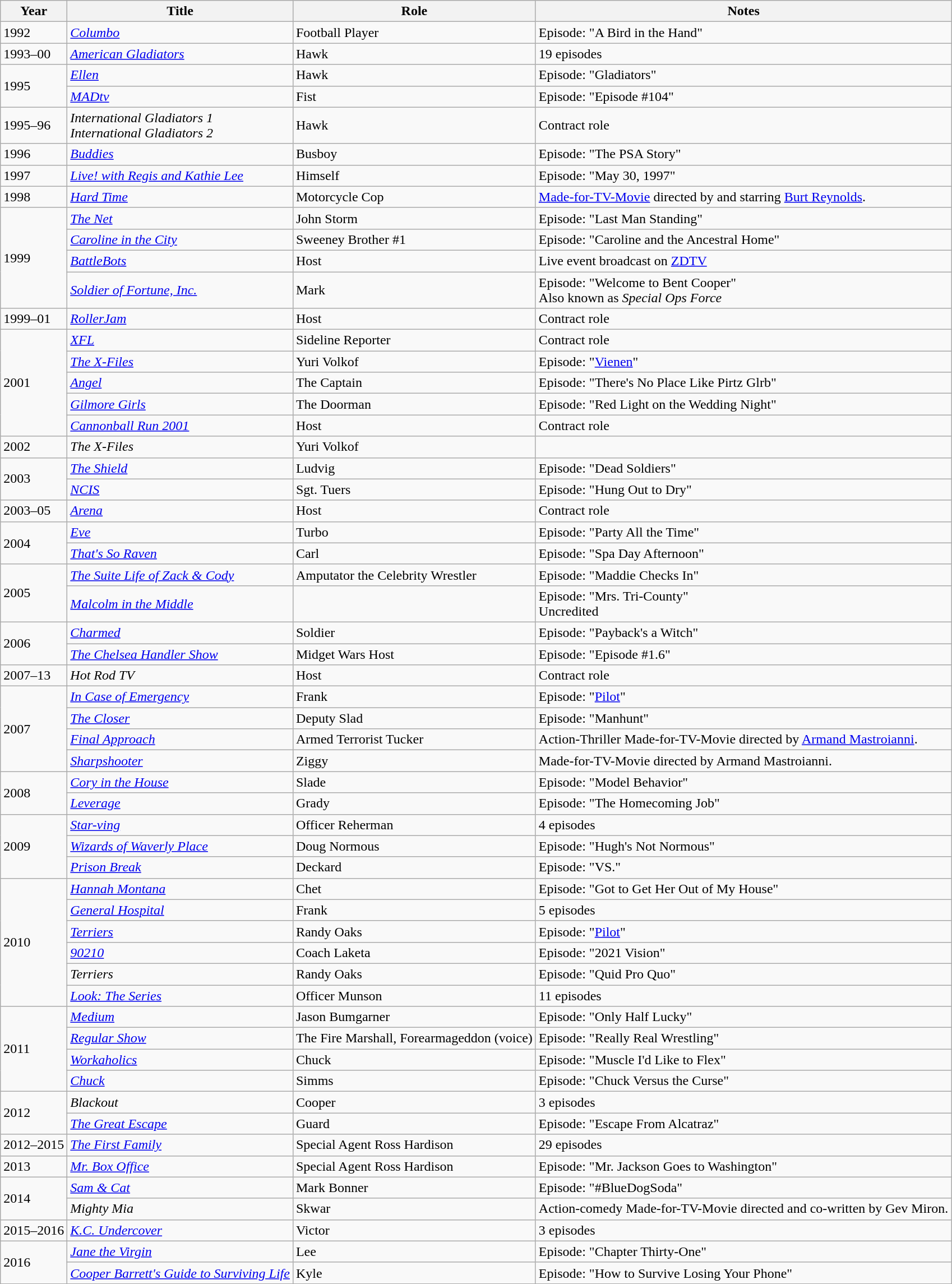<table class="wikitable sortable">
<tr>
<th>Year</th>
<th>Title</th>
<th>Role</th>
<th>Notes</th>
</tr>
<tr>
<td>1992</td>
<td><em><a href='#'>Columbo</a></em></td>
<td>Football Player</td>
<td>Episode: "A Bird in the Hand"</td>
</tr>
<tr>
<td>1993–00</td>
<td><em><a href='#'>American Gladiators</a></em></td>
<td>Hawk</td>
<td>19 episodes</td>
</tr>
<tr>
<td rowspan="2">1995</td>
<td><em><a href='#'>Ellen</a></em></td>
<td>Hawk</td>
<td>Episode: "Gladiators"</td>
</tr>
<tr>
<td><em><a href='#'>MADtv</a></em></td>
<td>Fist</td>
<td>Episode: "Episode #104"</td>
</tr>
<tr>
<td>1995–96</td>
<td><em>International Gladiators 1</em><br><em>International Gladiators 2</em></td>
<td>Hawk</td>
<td>Contract role</td>
</tr>
<tr>
<td>1996</td>
<td><em><a href='#'>Buddies</a></em></td>
<td>Busboy</td>
<td>Episode: "The PSA Story"</td>
</tr>
<tr>
<td>1997</td>
<td><em><a href='#'>Live! with Regis and Kathie Lee</a></em></td>
<td>Himself</td>
<td>Episode: "May 30, 1997"</td>
</tr>
<tr>
<td>1998</td>
<td><em><a href='#'>Hard Time</a></em></td>
<td>Motorcycle Cop</td>
<td><a href='#'>Made-for-TV-Movie</a> directed by and starring <a href='#'>Burt Reynolds</a>.</td>
</tr>
<tr>
<td rowspan="4">1999</td>
<td><em><a href='#'>The Net</a></em></td>
<td>John Storm</td>
<td>Episode: "Last Man Standing"</td>
</tr>
<tr>
<td><em><a href='#'>Caroline in the City</a></em></td>
<td>Sweeney Brother #1</td>
<td>Episode: "Caroline and the Ancestral Home"</td>
</tr>
<tr>
<td><em><a href='#'>BattleBots</a></em></td>
<td>Host</td>
<td>Live event broadcast on <a href='#'>ZDTV</a></td>
</tr>
<tr>
<td><em><a href='#'>Soldier of Fortune, Inc.</a></em></td>
<td>Mark</td>
<td>Episode: "Welcome to Bent Cooper"<br>Also known as <em>Special Ops Force</em></td>
</tr>
<tr>
<td>1999–01</td>
<td><em><a href='#'>RollerJam</a></em></td>
<td>Host</td>
<td>Contract role</td>
</tr>
<tr>
<td rowspan="5">2001</td>
<td><em><a href='#'>XFL</a></em></td>
<td>Sideline Reporter</td>
<td>Contract role</td>
</tr>
<tr>
<td><em><a href='#'>The X-Files</a></em></td>
<td>Yuri Volkof</td>
<td>Episode: "<a href='#'>Vienen</a>"</td>
</tr>
<tr>
<td><em><a href='#'>Angel</a></em></td>
<td>The Captain</td>
<td>Episode: "There's No Place Like Pirtz Glrb"</td>
</tr>
<tr>
<td><em><a href='#'>Gilmore Girls</a></em></td>
<td>The Doorman</td>
<td>Episode: "Red Light on the Wedding Night"</td>
</tr>
<tr>
<td><em><a href='#'>Cannonball Run 2001</a></em></td>
<td>Host</td>
<td>Contract role</td>
</tr>
<tr>
<td>2002</td>
<td><em>The X-Files</em></td>
<td>Yuri Volkof</td>
<td></td>
</tr>
<tr>
<td rowspan="2">2003</td>
<td><em><a href='#'>The Shield</a></em></td>
<td>Ludvig</td>
<td>Episode: "Dead Soldiers"</td>
</tr>
<tr>
<td><em><a href='#'>NCIS</a></em></td>
<td>Sgt. Tuers</td>
<td>Episode: "Hung Out to Dry"</td>
</tr>
<tr>
<td>2003–05</td>
<td><em><a href='#'>Arena</a></em></td>
<td>Host</td>
<td>Contract role</td>
</tr>
<tr>
<td rowspan="2">2004</td>
<td><em><a href='#'>Eve</a></em></td>
<td>Turbo</td>
<td>Episode: "Party All the Time"</td>
</tr>
<tr>
<td><em><a href='#'>That's So Raven</a></em></td>
<td>Carl</td>
<td>Episode: "Spa Day Afternoon"</td>
</tr>
<tr>
<td rowspan="2">2005</td>
<td><em><a href='#'>The Suite Life of Zack & Cody</a></em></td>
<td>Amputator the Celebrity Wrestler</td>
<td>Episode: "Maddie Checks In"</td>
</tr>
<tr>
<td><em><a href='#'>Malcolm in the Middle</a></em></td>
<td></td>
<td>Episode: "Mrs. Tri-County"<br>Uncredited</td>
</tr>
<tr>
<td rowspan="2">2006</td>
<td><em><a href='#'>Charmed</a></em></td>
<td>Soldier</td>
<td>Episode: "Payback's a Witch"</td>
</tr>
<tr>
<td><em><a href='#'>The Chelsea Handler Show</a></em></td>
<td>Midget Wars Host</td>
<td>Episode: "Episode #1.6"</td>
</tr>
<tr>
<td>2007–13</td>
<td><em>Hot Rod TV</em></td>
<td>Host</td>
<td>Contract role</td>
</tr>
<tr>
<td rowspan="4">2007</td>
<td><em><a href='#'>In Case of Emergency</a></em></td>
<td>Frank</td>
<td>Episode: "<a href='#'>Pilot</a>"</td>
</tr>
<tr>
<td><em><a href='#'>The Closer</a></em></td>
<td>Deputy Slad</td>
<td>Episode: "Manhunt"</td>
</tr>
<tr>
<td><em><a href='#'>Final Approach</a></em></td>
<td>Armed Terrorist Tucker</td>
<td>Action-Thriller Made-for-TV-Movie directed by <a href='#'>Armand Mastroianni</a>.</td>
</tr>
<tr>
<td><em><a href='#'>Sharpshooter</a></em></td>
<td>Ziggy</td>
<td>Made-for-TV-Movie directed by Armand Mastroianni.</td>
</tr>
<tr>
<td rowspan="2">2008</td>
<td><em><a href='#'>Cory in the House</a></em></td>
<td>Slade</td>
<td>Episode: "Model Behavior"</td>
</tr>
<tr>
<td><em><a href='#'>Leverage</a></em></td>
<td>Grady</td>
<td>Episode: "The Homecoming Job"</td>
</tr>
<tr>
<td rowspan="3">2009</td>
<td><em><a href='#'>Star-ving</a></em></td>
<td>Officer Reherman</td>
<td>4 episodes</td>
</tr>
<tr>
<td><em><a href='#'>Wizards of Waverly Place</a></em></td>
<td>Doug Normous</td>
<td>Episode: "Hugh's Not Normous"</td>
</tr>
<tr>
<td><em><a href='#'>Prison Break</a></em></td>
<td>Deckard</td>
<td>Episode: "VS."</td>
</tr>
<tr>
<td rowspan="6">2010</td>
<td><em><a href='#'>Hannah Montana</a></em></td>
<td>Chet</td>
<td>Episode: "Got to Get Her Out of My House"</td>
</tr>
<tr>
<td><em><a href='#'>General Hospital</a></em></td>
<td>Frank</td>
<td>5 episodes</td>
</tr>
<tr>
<td><em><a href='#'>Terriers</a></em></td>
<td>Randy Oaks</td>
<td>Episode: "<a href='#'>Pilot</a>"</td>
</tr>
<tr>
<td><em><a href='#'>90210</a></em></td>
<td>Coach Laketa</td>
<td>Episode: "2021 Vision"</td>
</tr>
<tr>
<td><em>Terriers</em></td>
<td>Randy Oaks</td>
<td>Episode: "Quid Pro Quo"</td>
</tr>
<tr>
<td><em><a href='#'>Look: The Series</a></em></td>
<td>Officer Munson</td>
<td>11 episodes</td>
</tr>
<tr>
<td rowspan="4">2011</td>
<td><em><a href='#'>Medium</a></em></td>
<td>Jason Bumgarner</td>
<td>Episode: "Only Half Lucky"</td>
</tr>
<tr>
<td><em><a href='#'>Regular Show</a></em></td>
<td>The Fire Marshall, Forearmageddon (voice)</td>
<td>Episode: "Really Real Wrestling"</td>
</tr>
<tr>
<td><em><a href='#'>Workaholics</a></em></td>
<td>Chuck</td>
<td>Episode: "Muscle I'd Like to Flex"</td>
</tr>
<tr>
<td><em><a href='#'>Chuck</a></em></td>
<td>Simms</td>
<td>Episode: "Chuck Versus the Curse"</td>
</tr>
<tr>
<td rowspan="2">2012</td>
<td><em>Blackout</em></td>
<td>Cooper</td>
<td>3 episodes</td>
</tr>
<tr>
<td><em><a href='#'>The Great Escape</a></em></td>
<td>Guard</td>
<td>Episode: "Escape From Alcatraz"</td>
</tr>
<tr>
<td>2012–2015</td>
<td><em><a href='#'>The First Family</a></em></td>
<td>Special Agent Ross Hardison</td>
<td>29 episodes</td>
</tr>
<tr>
<td>2013</td>
<td><em><a href='#'>Mr. Box Office</a></em></td>
<td>Special Agent Ross Hardison</td>
<td>Episode: "Mr. Jackson Goes to Washington"</td>
</tr>
<tr>
<td rowspan="2">2014</td>
<td><em><a href='#'>Sam & Cat</a></em></td>
<td>Mark Bonner</td>
<td>Episode: "#BlueDogSoda"</td>
</tr>
<tr>
<td><em>Mighty Mia</em></td>
<td>Skwar</td>
<td>Action-comedy Made-for-TV-Movie directed and co-written by Gev Miron.</td>
</tr>
<tr>
<td>2015–2016</td>
<td><em><a href='#'>K.C. Undercover</a></em></td>
<td>Victor</td>
<td>3 episodes</td>
</tr>
<tr>
<td rowspan="2">2016</td>
<td><em><a href='#'>Jane the Virgin</a></em></td>
<td>Lee</td>
<td>Episode: "Chapter Thirty-One"</td>
</tr>
<tr>
<td><em><a href='#'>Cooper Barrett's Guide to Surviving Life</a></em></td>
<td>Kyle</td>
<td>Episode: "How to Survive Losing Your Phone"</td>
</tr>
<tr>
</tr>
</table>
